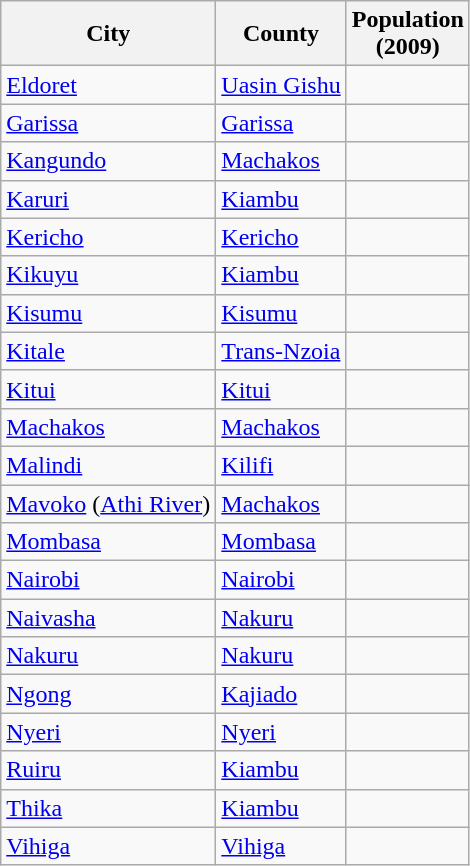<table class="wikitable sortable sticky-header col3right">
<tr>
<th>City</th>
<th>County</th>
<th>Population<br>(2009)</th>
</tr>
<tr>
<td><a href='#'>Eldoret</a></td>
<td><a href='#'>Uasin Gishu</a></td>
<td></td>
</tr>
<tr>
<td><a href='#'>Garissa</a></td>
<td><a href='#'>Garissa</a></td>
<td></td>
</tr>
<tr>
<td><a href='#'>Kangundo</a></td>
<td><a href='#'>Machakos</a></td>
<td></td>
</tr>
<tr>
<td><a href='#'>Karuri</a></td>
<td><a href='#'>Kiambu</a></td>
<td></td>
</tr>
<tr>
<td><a href='#'>Kericho</a></td>
<td><a href='#'>Kericho</a></td>
<td></td>
</tr>
<tr>
<td><a href='#'>Kikuyu</a></td>
<td><a href='#'>Kiambu</a></td>
<td></td>
</tr>
<tr>
<td><a href='#'>Kisumu</a></td>
<td><a href='#'>Kisumu</a></td>
<td></td>
</tr>
<tr>
<td><a href='#'>Kitale</a></td>
<td><a href='#'>Trans-Nzoia</a></td>
<td></td>
</tr>
<tr>
<td><a href='#'>Kitui</a></td>
<td><a href='#'>Kitui</a></td>
<td></td>
</tr>
<tr>
<td><a href='#'>Machakos</a></td>
<td><a href='#'>Machakos</a></td>
<td></td>
</tr>
<tr>
<td><a href='#'>Malindi</a></td>
<td><a href='#'>Kilifi</a></td>
<td></td>
</tr>
<tr>
<td><a href='#'>Mavoko</a> (<a href='#'>Athi River</a>)</td>
<td><a href='#'>Machakos</a></td>
<td></td>
</tr>
<tr>
<td><a href='#'>Mombasa</a></td>
<td><a href='#'>Mombasa</a></td>
<td></td>
</tr>
<tr>
<td><a href='#'>Nairobi</a></td>
<td><a href='#'>Nairobi</a></td>
<td></td>
</tr>
<tr>
<td><a href='#'>Naivasha</a></td>
<td><a href='#'>Nakuru</a></td>
<td></td>
</tr>
<tr>
<td><a href='#'>Nakuru</a></td>
<td><a href='#'>Nakuru</a></td>
<td></td>
</tr>
<tr>
<td><a href='#'>Ngong</a></td>
<td><a href='#'>Kajiado</a></td>
<td></td>
</tr>
<tr>
<td><a href='#'>Nyeri</a></td>
<td><a href='#'>Nyeri</a></td>
<td></td>
</tr>
<tr>
<td><a href='#'>Ruiru</a></td>
<td><a href='#'>Kiambu</a></td>
<td></td>
</tr>
<tr>
<td><a href='#'>Thika</a></td>
<td><a href='#'>Kiambu</a></td>
<td></td>
</tr>
<tr>
<td><a href='#'>Vihiga</a></td>
<td><a href='#'>Vihiga</a></td>
<td></td>
</tr>
</table>
